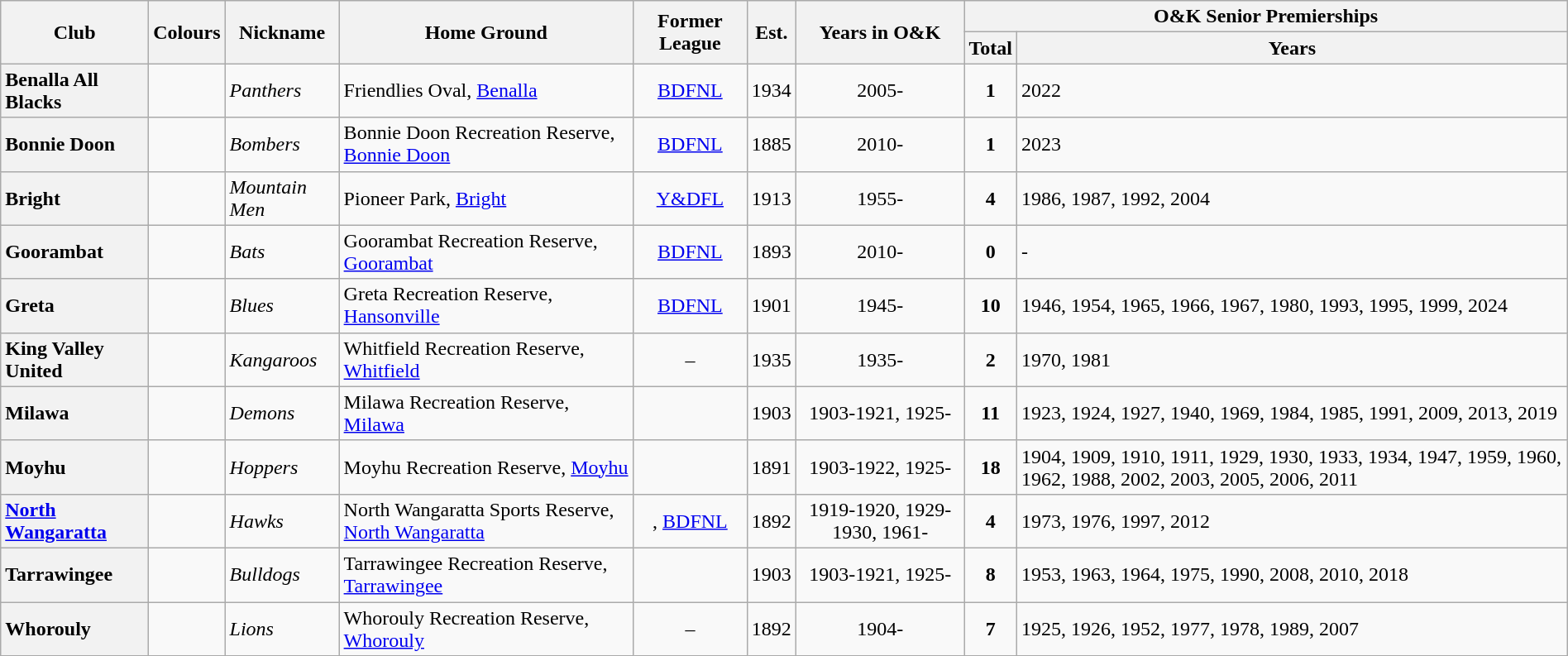<table class="wikitable sortable"   style="width:100%">
<tr>
<th rowspan="2">Club</th>
<th rowspan="2">Colours</th>
<th rowspan="2">Nickname</th>
<th rowspan="2">Home Ground</th>
<th rowspan="2">Former League</th>
<th rowspan="2">Est.</th>
<th rowspan="2">Years in O&K</th>
<th colspan="2">O&K Senior Premierships</th>
</tr>
<tr>
<th>Total</th>
<th>Years</th>
</tr>
<tr>
<th style="text-align:left">Benalla All Blacks</th>
<td style="text-align:center;"></td>
<td><em>Panthers</em></td>
<td>Friendlies Oval, <a href='#'>Benalla</a></td>
<td style="text-align:center;"><a href='#'>BDFNL</a></td>
<td style="text-align:center;">1934</td>
<td style="text-align:center;">2005-</td>
<td style="text-align:center;"><strong>1</strong></td>
<td>2022</td>
</tr>
<tr>
<th style="text-align:left">Bonnie Doon</th>
<td style="text-align:center;"></td>
<td><em>Bombers</em></td>
<td>Bonnie Doon Recreation Reserve, <a href='#'>Bonnie Doon</a></td>
<td style="text-align:center;"><a href='#'>BDFNL</a></td>
<td style="text-align:center;">1885</td>
<td style="text-align:center;">2010-</td>
<td style="text-align:center;"><strong>1</strong></td>
<td>2023</td>
</tr>
<tr>
<th style="text-align:left">Bright</th>
<td style="text-align:center;"></td>
<td><em>Mountain Men</em></td>
<td>Pioneer Park, <a href='#'>Bright</a></td>
<td style="text-align:center;"><a href='#'>Y&DFL</a></td>
<td style="text-align:center;">1913</td>
<td style="text-align:center;">1955-</td>
<td style="text-align:center;"><strong>4</strong></td>
<td>1986, 1987, 1992, 2004</td>
</tr>
<tr>
<th style="text-align:left">Goorambat</th>
<td style="text-align:center;"></td>
<td><em>Bats</em></td>
<td>Goorambat Recreation Reserve, <a href='#'>Goorambat</a></td>
<td style="text-align:center;"><a href='#'>BDFNL</a></td>
<td style="text-align:center;">1893</td>
<td style="text-align:center;">2010-</td>
<td style="text-align:center;"><strong>0</strong></td>
<td>-</td>
</tr>
<tr>
<th style="text-align:left">Greta</th>
<td style="text-align:center;"></td>
<td><em>Blues</em></td>
<td>Greta Recreation Reserve, <a href='#'>Hansonville</a></td>
<td style="text-align:center;"><a href='#'>BDFNL</a></td>
<td style="text-align:center;">1901</td>
<td style="text-align:center;">1945-</td>
<td style="text-align:center;"><strong>10</strong></td>
<td>1946, 1954, 1965, 1966, 1967, 1980, 1993, 1995, 1999, 2024</td>
</tr>
<tr>
<th style="text-align:left">King Valley United</th>
<td style="text-align:center;"></td>
<td><em>Kangaroos</em></td>
<td>Whitfield Recreation Reserve, <a href='#'>Whitfield</a></td>
<td style="text-align:center;">–</td>
<td style="text-align:center;">1935</td>
<td style="text-align:center;">1935-</td>
<td style="text-align:center;"><strong>2</strong></td>
<td>1970, 1981</td>
</tr>
<tr>
<th style="text-align:left">Milawa</th>
<td style="text-align:center;"></td>
<td><em>Demons</em></td>
<td>Milawa Recreation Reserve, <a href='#'>Milawa</a></td>
<td style="text-align:center;"></td>
<td style="text-align:center;">1903</td>
<td style="text-align:center;">1903-1921, 1925-</td>
<td style="text-align:center;"><strong>11</strong></td>
<td>1923, 1924, 1927, 1940, 1969, 1984, 1985, 1991, 2009, 2013, 2019</td>
</tr>
<tr>
<th style="text-align:left">Moyhu</th>
<td style="text-align:center;"></td>
<td><em>Hoppers</em></td>
<td>Moyhu Recreation Reserve, <a href='#'>Moyhu</a></td>
<td style="text-align:center;"></td>
<td style="text-align:center;">1891</td>
<td style="text-align:center;">1903-1922, 1925-</td>
<td style="text-align:center;"><strong>18</strong></td>
<td>1904, 1909, 1910, 1911, 1929, 1930, 1933, 1934, 1947, 1959, 1960, 1962, 1988, 2002, 2003, 2005, 2006, 2011</td>
</tr>
<tr>
<th style="text-align:left"><a href='#'>North Wangaratta</a></th>
<td style="text-align:center;"></td>
<td><em>Hawks</em></td>
<td>North Wangaratta Sports Reserve, <a href='#'>North Wangaratta</a></td>
<td style="text-align:center;">, <a href='#'>BDFNL</a></td>
<td style="text-align:center;">1892</td>
<td style="text-align:center;">1919-1920, 1929-1930, 1961-</td>
<td style="text-align:center;"><strong>4</strong></td>
<td>1973, 1976, 1997, 2012</td>
</tr>
<tr>
<th style="text-align:left">Tarrawingee</th>
<td style="text-align:center;"></td>
<td><em>Bulldogs</em></td>
<td>Tarrawingee Recreation Reserve, <a href='#'>Tarrawingee</a></td>
<td style="text-align:center;"></td>
<td style="text-align:center;">1903</td>
<td style="text-align:center;">1903-1921, 1925-</td>
<td style="text-align:center;"><strong>8</strong></td>
<td>1953, 1963, 1964, 1975, 1990, 2008, 2010, 2018</td>
</tr>
<tr>
<th style="text-align:left">Whorouly</th>
<td style="text-align:center;"></td>
<td><em>Lions</em></td>
<td>Whorouly Recreation Reserve, <a href='#'>Whorouly</a></td>
<td style="text-align:center;">–</td>
<td style="text-align:center;">1892</td>
<td style="text-align:center;">1904-</td>
<td style="text-align:center;"><strong>7</strong></td>
<td>1925, 1926, 1952, 1977, 1978, 1989, 2007</td>
</tr>
</table>
